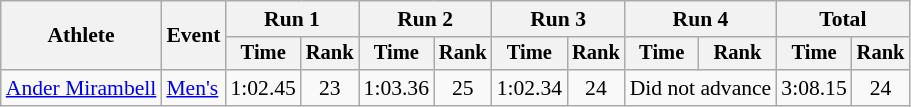<table class="wikitable" style="font-size:90%">
<tr>
<th rowspan="2">Athlete</th>
<th rowspan="2">Event</th>
<th colspan="2">Run 1</th>
<th colspan="2">Run 2</th>
<th colspan="2">Run 3</th>
<th colspan="2">Run 4</th>
<th colspan="2">Total</th>
</tr>
<tr style="font-size:95%">
<th>Time</th>
<th>Rank</th>
<th>Time</th>
<th>Rank</th>
<th>Time</th>
<th>Rank</th>
<th>Time</th>
<th>Rank</th>
<th>Time</th>
<th>Rank</th>
</tr>
<tr align=center>
<td align=left><a href='#'>Ander Mirambell</a></td>
<td align=left><a href='#'>Men's</a></td>
<td>1:02.45</td>
<td>23</td>
<td>1:03.36</td>
<td>25</td>
<td>1:02.34</td>
<td>24</td>
<td colspan=2>Did not advance</td>
<td>3:08.15</td>
<td>24</td>
</tr>
</table>
